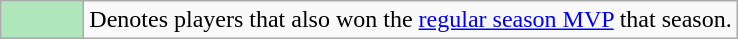<table class="wikitable">
<tr>
<td style="background:#afe6ba; width:3em;"></td>
<td>Denotes players that also won the <a href='#'>regular season MVP</a> that season.</td>
</tr>
</table>
